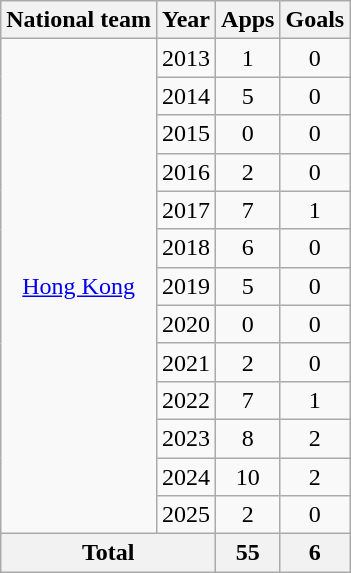<table class="wikitable" style="text-align:center">
<tr>
<th>National team</th>
<th>Year</th>
<th>Apps</th>
<th>Goals</th>
</tr>
<tr>
<td rowspan="13"><a href='#'>Hong Kong</a></td>
<td>2013</td>
<td>1</td>
<td>0</td>
</tr>
<tr>
<td>2014</td>
<td>5</td>
<td>0</td>
</tr>
<tr>
<td>2015</td>
<td>0</td>
<td>0</td>
</tr>
<tr>
<td>2016</td>
<td>2</td>
<td>0</td>
</tr>
<tr>
<td>2017</td>
<td>7</td>
<td>1</td>
</tr>
<tr>
<td>2018</td>
<td>6</td>
<td>0</td>
</tr>
<tr>
<td>2019</td>
<td>5</td>
<td>0</td>
</tr>
<tr>
<td>2020</td>
<td>0</td>
<td>0</td>
</tr>
<tr>
<td>2021</td>
<td>2</td>
<td>0</td>
</tr>
<tr>
<td>2022</td>
<td>7</td>
<td>1</td>
</tr>
<tr>
<td>2023</td>
<td>8</td>
<td>2</td>
</tr>
<tr>
<td>2024</td>
<td>10</td>
<td>2</td>
</tr>
<tr>
<td>2025</td>
<td>2</td>
<td>0</td>
</tr>
<tr>
<th colspan=2>Total</th>
<th>55</th>
<th>6</th>
</tr>
</table>
